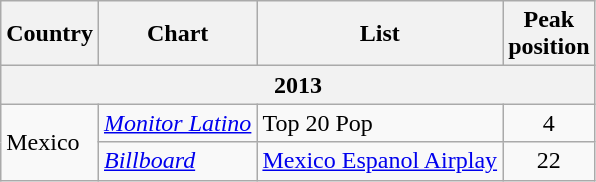<table class="wikitable sortable">
<tr>
<th>Country</th>
<th>Chart</th>
<th>List</th>
<th>Peak<br>position</th>
</tr>
<tr>
<th colspan="4">2013</th>
</tr>
<tr>
<td rowspan=2>Mexico</td>
<td><em><a href='#'>Monitor Latino</a></em></td>
<td>Top 20 Pop</td>
<td align="center">4</td>
</tr>
<tr>
<td><em><a href='#'>Billboard</a></em></td>
<td><a href='#'>Mexico Espanol Airplay</a></td>
<td align="center">22</td>
</tr>
</table>
